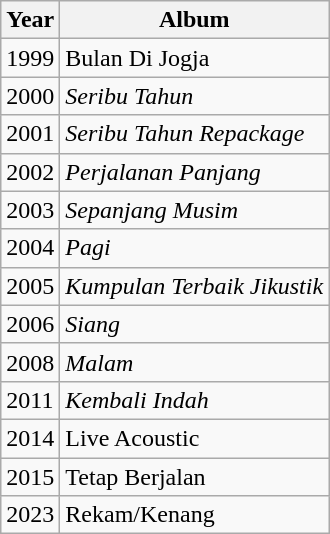<table class="wikitable">
<tr>
<th>Year</th>
<th>Album</th>
</tr>
<tr>
<td>1999</td>
<td>Bulan Di Jogja</td>
</tr>
<tr>
<td>2000</td>
<td><em>Seribu Tahun</em></td>
</tr>
<tr>
<td>2001</td>
<td><em>Seribu Tahun Repackage</em></td>
</tr>
<tr>
<td>2002</td>
<td><em>Perjalanan Panjang</em></td>
</tr>
<tr>
<td>2003</td>
<td><em>Sepanjang Musim</em></td>
</tr>
<tr>
<td>2004</td>
<td><em>Pagi</em></td>
</tr>
<tr>
<td>2005</td>
<td><em>Kumpulan Terbaik Jikustik</em></td>
</tr>
<tr>
<td>2006</td>
<td><em>Siang</em></td>
</tr>
<tr>
<td>2008</td>
<td><em>Malam</em></td>
</tr>
<tr>
<td>2011</td>
<td><em>Kembali Indah</em></td>
</tr>
<tr>
<td>2014</td>
<td>Live Acoustic</td>
</tr>
<tr>
<td>2015</td>
<td>Tetap Berjalan</td>
</tr>
<tr>
<td>2023</td>
<td>Rekam/Kenang</td>
</tr>
</table>
